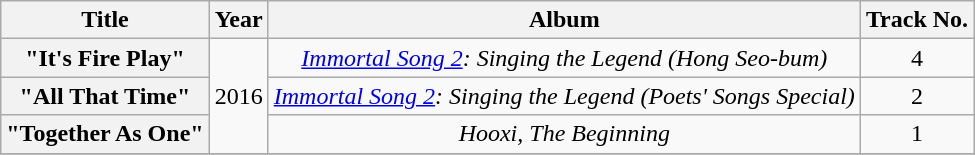<table class="wikitable plainrowheaders" style="text-align:center;">
<tr>
<th>Title</th>
<th>Year</th>
<th>Album</th>
<th>Track No.</th>
</tr>
<tr>
<th scope="row">"It's Fire Play" </th>
<td rowspan="3">2016</td>
<td><em><a href='#'>Immortal Song 2</a>: Singing the Legend (Hong Seo-bum)</em></td>
<td>4</td>
</tr>
<tr>
<th scope="row">"All That Time" </th>
<td><em><a href='#'>Immortal Song 2</a>: Singing the Legend (Poets' Songs Special)</em></td>
<td>2</td>
</tr>
<tr>
<th scope="row">"Together As One"</th>
<td><em>Hooxi, The Beginning</em> </td>
<td>1</td>
</tr>
<tr>
</tr>
</table>
